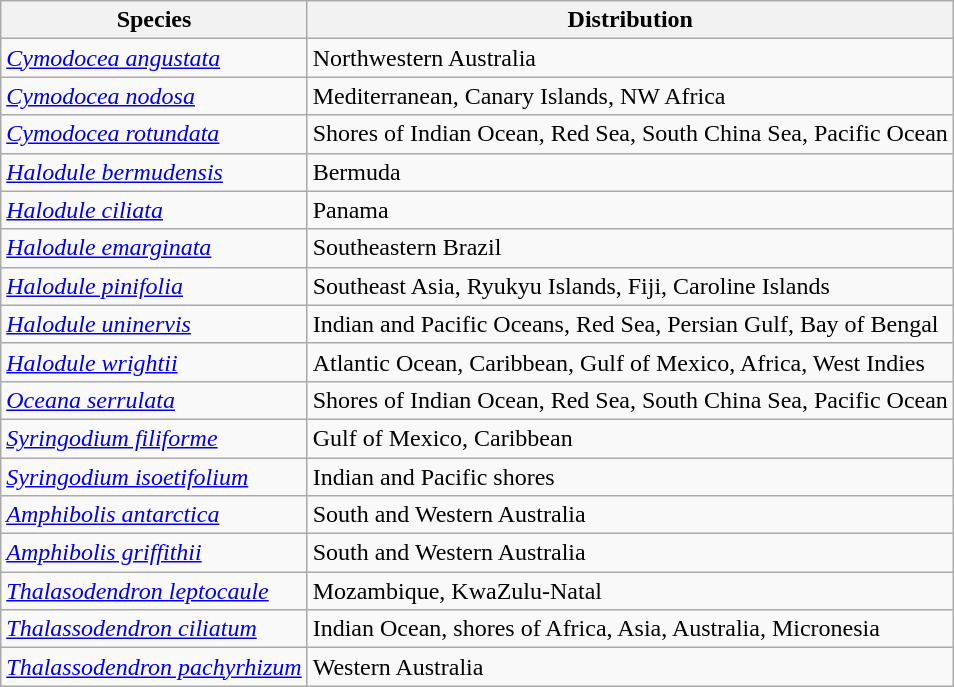<table class="wikitable">
<tr>
<th>Species</th>
<th>Distribution</th>
</tr>
<tr>
<td><em><a href='#'>Cymodocea angustata</a></em></td>
<td>Northwestern Australia</td>
</tr>
<tr>
<td><em><a href='#'>Cymodocea nodosa</a></em></td>
<td>Mediterranean, Canary Islands, NW Africa</td>
</tr>
<tr>
<td><em><a href='#'>Cymodocea rotundata</a></em></td>
<td>Shores of Indian Ocean, Red Sea, South China Sea, Pacific Ocean</td>
</tr>
<tr>
<td><em><a href='#'>Halodule bermudensis</a></em></td>
<td>Bermuda</td>
</tr>
<tr>
<td><em><a href='#'>Halodule ciliata</a></em></td>
<td>Panama</td>
</tr>
<tr>
<td><em><a href='#'>Halodule emarginata</a></em></td>
<td>Southeastern Brazil</td>
</tr>
<tr>
<td><em><a href='#'>Halodule pinifolia</a></em></td>
<td>Southeast Asia, Ryukyu Islands, Fiji, Caroline Islands</td>
</tr>
<tr>
<td><em><a href='#'>Halodule uninervis</a></em></td>
<td>Indian and Pacific Oceans, Red Sea, Persian Gulf, Bay of Bengal</td>
</tr>
<tr>
<td><em><a href='#'>Halodule wrightii</a></em></td>
<td>Atlantic Ocean, Caribbean, Gulf of Mexico, Africa, West Indies</td>
</tr>
<tr>
<td><em><a href='#'>Oceana serrulata</a></em></td>
<td>Shores of Indian Ocean, Red Sea, South China Sea, Pacific Ocean</td>
</tr>
<tr>
<td><em><a href='#'>Syringodium filiforme</a></em></td>
<td>Gulf of Mexico, Caribbean</td>
</tr>
<tr>
<td><em><a href='#'>Syringodium isoetifolium</a></em></td>
<td>Indian and Pacific shores</td>
</tr>
<tr>
<td><em><a href='#'>Amphibolis antarctica</a></em></td>
<td>South and Western Australia</td>
</tr>
<tr>
<td><em><a href='#'>Amphibolis griffithii</a></em></td>
<td>South and Western Australia</td>
</tr>
<tr>
<td><em><a href='#'>Thalasodendron leptocaule</a></em></td>
<td>Mozambique, KwaZulu-Natal</td>
</tr>
<tr>
<td><em><a href='#'>Thalassodendron ciliatum</a></em></td>
<td>Indian Ocean, shores of Africa, Asia, Australia, Micronesia</td>
</tr>
<tr>
<td><em><a href='#'>Thalassodendron pachyrhizum</a></em></td>
<td>Western Australia</td>
</tr>
</table>
